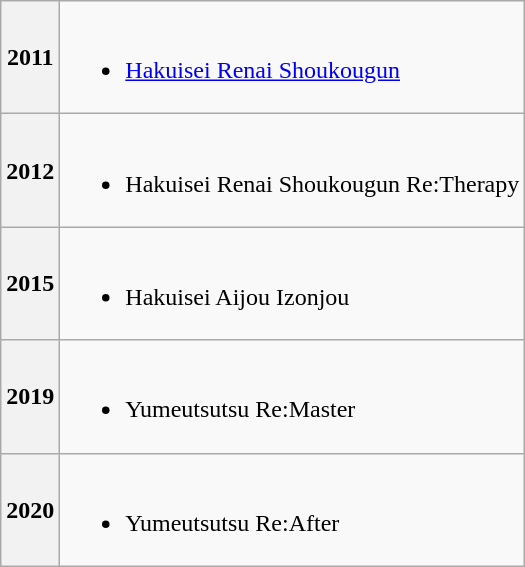<table class="wikitable">
<tr>
<th>2011</th>
<td><br><ul><li><a href='#'>Hakuisei Renai Shoukougun</a></li></ul></td>
</tr>
<tr>
<th>2012</th>
<td><br><ul><li>Hakuisei Renai Shoukougun Re:Therapy</li></ul></td>
</tr>
<tr>
<th>2015</th>
<td><br><ul><li>Hakuisei Aijou Izonjou</li></ul></td>
</tr>
<tr>
<th>2019</th>
<td><br><ul><li>Yumeutsutsu Re:Master</li></ul></td>
</tr>
<tr>
<th>2020</th>
<td><br><ul><li>Yumeutsutsu Re:After</li></ul></td>
</tr>
</table>
